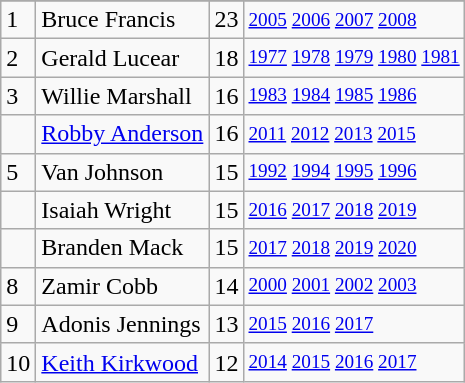<table class="wikitable">
<tr>
</tr>
<tr>
<td>1</td>
<td>Bruce Francis</td>
<td>23</td>
<td style="font-size:80%;"><a href='#'>2005</a> <a href='#'>2006</a> <a href='#'>2007</a> <a href='#'>2008</a></td>
</tr>
<tr>
<td>2</td>
<td>Gerald Lucear</td>
<td>18</td>
<td style="font-size:80%;"><a href='#'>1977</a> <a href='#'>1978</a> <a href='#'>1979</a> <a href='#'>1980</a> <a href='#'>1981</a></td>
</tr>
<tr>
<td>3</td>
<td>Willie Marshall</td>
<td>16</td>
<td style="font-size:80%;"><a href='#'>1983</a> <a href='#'>1984</a> <a href='#'>1985</a> <a href='#'>1986</a></td>
</tr>
<tr>
<td></td>
<td><a href='#'>Robby Anderson</a></td>
<td>16</td>
<td style="font-size:80%;"><a href='#'>2011</a> <a href='#'>2012</a> <a href='#'>2013</a> <a href='#'>2015</a></td>
</tr>
<tr>
<td>5</td>
<td>Van Johnson</td>
<td>15</td>
<td style="font-size:80%;"><a href='#'>1992</a> <a href='#'>1994</a> <a href='#'>1995</a> <a href='#'>1996</a></td>
</tr>
<tr>
<td></td>
<td>Isaiah Wright</td>
<td>15</td>
<td style="font-size:80%;"><a href='#'>2016</a> <a href='#'>2017</a> <a href='#'>2018</a> <a href='#'>2019</a></td>
</tr>
<tr>
<td></td>
<td>Branden Mack</td>
<td>15</td>
<td style="font-size:80%;"><a href='#'>2017</a> <a href='#'>2018</a> <a href='#'>2019</a> <a href='#'>2020</a></td>
</tr>
<tr>
<td>8</td>
<td>Zamir Cobb</td>
<td>14</td>
<td style="font-size:80%;"><a href='#'>2000</a> <a href='#'>2001</a> <a href='#'>2002</a> <a href='#'>2003</a></td>
</tr>
<tr>
<td>9</td>
<td>Adonis Jennings</td>
<td>13</td>
<td style="font-size:80%;"><a href='#'>2015</a> <a href='#'>2016</a> <a href='#'>2017</a></td>
</tr>
<tr>
<td>10</td>
<td><a href='#'>Keith Kirkwood</a></td>
<td>12</td>
<td style="font-size:80%;"><a href='#'>2014</a> <a href='#'>2015</a> <a href='#'>2016</a> <a href='#'>2017</a></td>
</tr>
</table>
